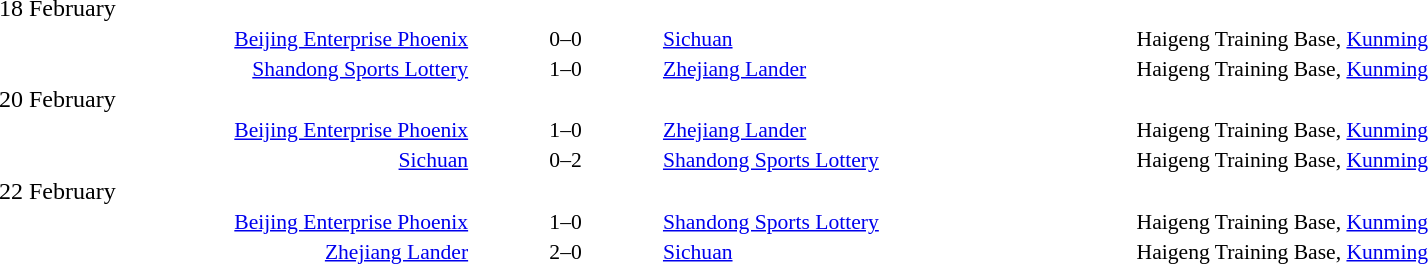<table style="width:100%" cellspacing="1">
<tr>
<th width=25%></th>
<th width=10%></th>
<th width=25%></th>
</tr>
<tr>
<td>18 February</td>
</tr>
<tr style=font-size:90%>
<td align=right><a href='#'>Beijing Enterprise Phoenix</a></td>
<td align=center>0–0</td>
<td><a href='#'>Sichuan</a></td>
<td>Haigeng Training Base, <a href='#'>Kunming</a></td>
</tr>
<tr style=font-size:90%>
<td align=right><a href='#'>Shandong Sports Lottery</a></td>
<td align=center>1–0</td>
<td><a href='#'>Zhejiang Lander</a></td>
<td>Haigeng Training Base, <a href='#'>Kunming</a></td>
</tr>
<tr>
<td>20 February</td>
</tr>
<tr style=font-size:90%>
<td align=right><a href='#'>Beijing Enterprise Phoenix</a></td>
<td align=center>1–0</td>
<td><a href='#'>Zhejiang Lander</a></td>
<td>Haigeng Training Base, <a href='#'>Kunming</a></td>
</tr>
<tr style=font-size:90%>
<td align=right><a href='#'>Sichuan</a></td>
<td align=center>0–2</td>
<td><a href='#'>Shandong Sports Lottery</a></td>
<td>Haigeng Training Base, <a href='#'>Kunming</a></td>
</tr>
<tr>
<td>22 February</td>
</tr>
<tr style=font-size:90%>
<td align=right><a href='#'>Beijing Enterprise Phoenix</a></td>
<td align=center>1–0</td>
<td><a href='#'>Shandong Sports Lottery</a></td>
<td>Haigeng Training Base, <a href='#'>Kunming</a></td>
</tr>
<tr style=font-size:90%>
<td align=right><a href='#'>Zhejiang Lander</a></td>
<td align=center>2–0</td>
<td><a href='#'>Sichuan</a></td>
<td>Haigeng Training Base, <a href='#'>Kunming</a></td>
</tr>
</table>
